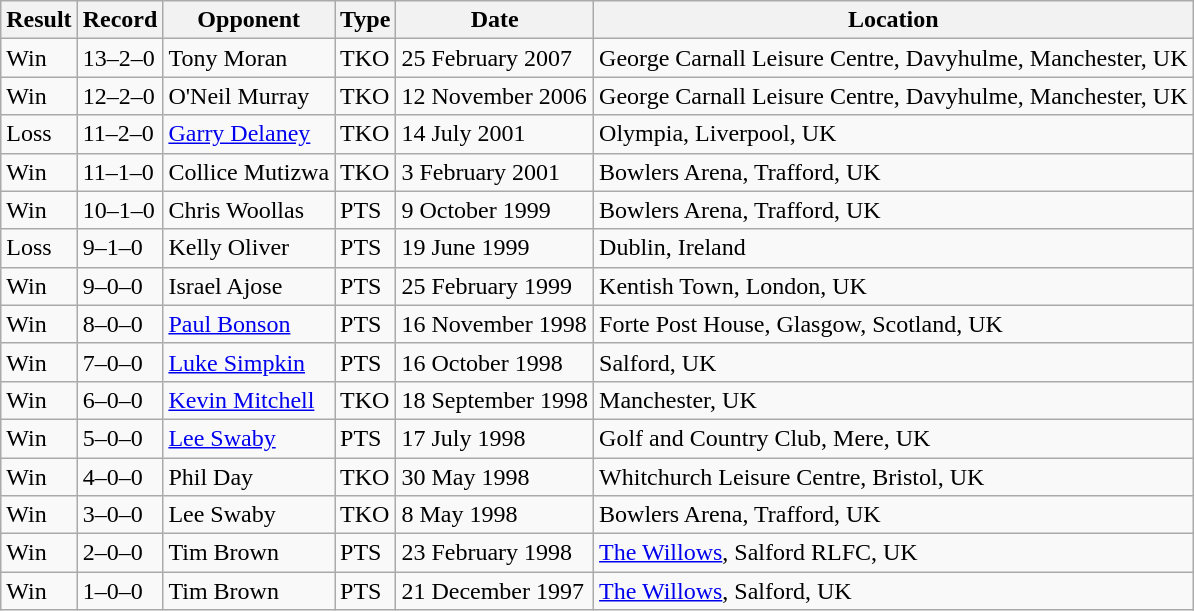<table class="wikitable">
<tr>
<th>Result</th>
<th>Record</th>
<th>Opponent</th>
<th>Type</th>
<th>Date</th>
<th>Location</th>
</tr>
<tr>
<td>Win</td>
<td>13–2–0</td>
<td>Tony Moran</td>
<td>TKO</td>
<td>25 February 2007</td>
<td>George Carnall Leisure Centre, Davyhulme, Manchester, UK</td>
</tr>
<tr>
<td>Win</td>
<td>12–2–0</td>
<td>O'Neil Murray</td>
<td>TKO</td>
<td>12 November 2006</td>
<td>George Carnall Leisure Centre, Davyhulme, Manchester, UK</td>
</tr>
<tr>
<td>Loss</td>
<td>11–2–0</td>
<td><a href='#'>Garry Delaney</a></td>
<td>TKO</td>
<td>14 July 2001</td>
<td>Olympia, Liverpool, UK</td>
</tr>
<tr>
<td>Win</td>
<td>11–1–0</td>
<td>Collice Mutizwa</td>
<td>TKO</td>
<td>3 February 2001</td>
<td>Bowlers Arena, Trafford, UK</td>
</tr>
<tr>
<td>Win</td>
<td>10–1–0</td>
<td>Chris Woollas</td>
<td>PTS</td>
<td>9 October 1999</td>
<td>Bowlers Arena, Trafford, UK</td>
</tr>
<tr>
<td>Loss</td>
<td>9–1–0</td>
<td>Kelly Oliver</td>
<td>PTS</td>
<td>19 June 1999</td>
<td>Dublin, Ireland</td>
</tr>
<tr>
<td>Win</td>
<td>9–0–0</td>
<td>Israel Ajose</td>
<td>PTS</td>
<td>25 February 1999</td>
<td>Kentish Town, London, UK</td>
</tr>
<tr>
<td>Win</td>
<td>8–0–0</td>
<td><a href='#'>Paul Bonson</a></td>
<td>PTS</td>
<td>16 November 1998</td>
<td>Forte Post House, Glasgow, Scotland, UK</td>
</tr>
<tr>
<td>Win</td>
<td>7–0–0</td>
<td><a href='#'>Luke Simpkin</a></td>
<td>PTS</td>
<td>16 October 1998</td>
<td>Salford, UK</td>
</tr>
<tr>
<td>Win</td>
<td>6–0–0</td>
<td><a href='#'>Kevin Mitchell</a></td>
<td>TKO</td>
<td>18 September 1998</td>
<td>Manchester, UK</td>
</tr>
<tr>
<td>Win</td>
<td>5–0–0</td>
<td><a href='#'>Lee Swaby</a></td>
<td>PTS</td>
<td>17 July 1998</td>
<td>Golf and Country Club, Mere, UK</td>
</tr>
<tr>
<td>Win</td>
<td>4–0–0</td>
<td>Phil Day</td>
<td>TKO</td>
<td>30 May 1998</td>
<td>Whitchurch Leisure Centre, Bristol, UK</td>
</tr>
<tr>
<td>Win</td>
<td>3–0–0</td>
<td>Lee Swaby</td>
<td>TKO</td>
<td>8 May 1998</td>
<td>Bowlers Arena, Trafford, UK</td>
</tr>
<tr>
<td>Win</td>
<td>2–0–0</td>
<td>Tim Brown</td>
<td>PTS</td>
<td>23 February 1998</td>
<td><a href='#'>The Willows</a>, Salford RLFC, UK</td>
</tr>
<tr>
<td>Win</td>
<td>1–0–0</td>
<td>Tim Brown</td>
<td>PTS</td>
<td>21 December 1997</td>
<td><a href='#'>The Willows</a>, Salford, UK</td>
</tr>
</table>
